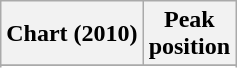<table class="wikitable sortable">
<tr>
<th>Chart (2010)</th>
<th>Peak<br>position</th>
</tr>
<tr>
</tr>
<tr>
</tr>
<tr>
</tr>
</table>
